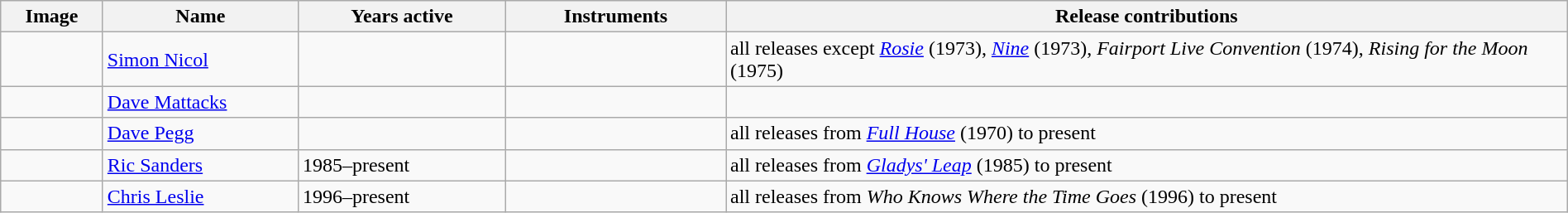<table class="wikitable" border="1" width="100%">
<tr>
<th width="75">Image</th>
<th width="150">Name</th>
<th width="160">Years active</th>
<th width="170">Instruments</th>
<th>Release contributions</th>
</tr>
<tr>
<td></td>
<td><a href='#'>Simon Nicol</a></td>
<td></td>
<td></td>
<td>all releases except <em><a href='#'>Rosie</a></em> (1973), <em><a href='#'>Nine</a></em> (1973), <em>Fairport Live Convention</em> (1974), <em>Rising for the Moon</em> (1975)</td>
</tr>
<tr>
<td></td>
<td><a href='#'>Dave Mattacks</a></td>
<td></td>
<td></td>
<td></td>
</tr>
<tr>
<td></td>
<td><a href='#'>Dave Pegg</a></td>
<td></td>
<td></td>
<td>all releases from <em><a href='#'>Full House</a></em> (1970) to present</td>
</tr>
<tr>
<td></td>
<td><a href='#'>Ric Sanders</a></td>
<td>1985–present</td>
<td></td>
<td>all releases from <em><a href='#'>Gladys' Leap</a></em> (1985) to present</td>
</tr>
<tr>
<td></td>
<td><a href='#'>Chris Leslie</a></td>
<td>1996–present</td>
<td></td>
<td>all releases from <em>Who Knows Where the Time Goes</em> (1996) to present</td>
</tr>
</table>
